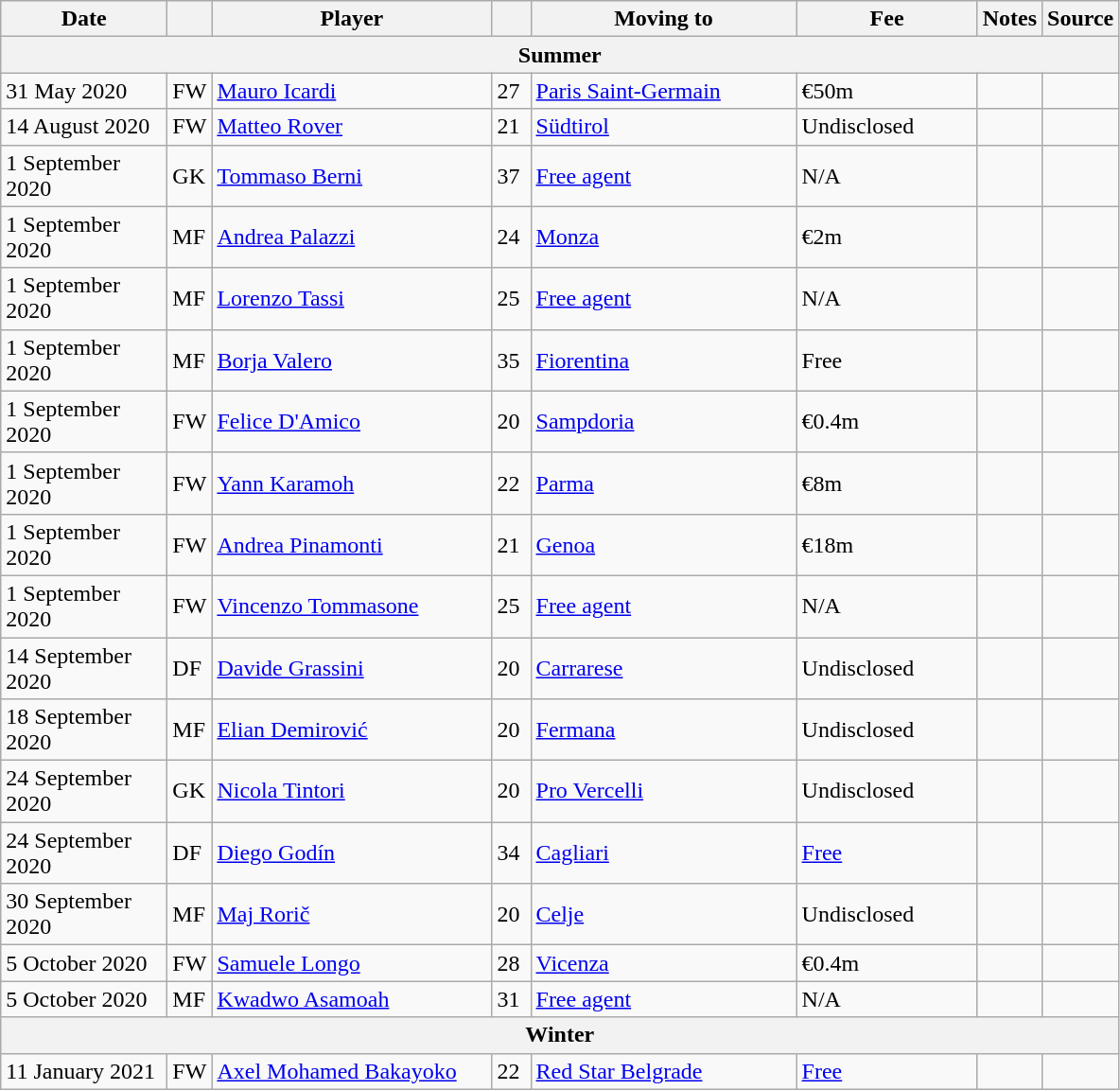<table class="wikitable sortable">
<tr>
<th style="width:110px;">Date</th>
<th style="width:20px;"></th>
<th style="width:190px;">Player</th>
<th style="width:20px;"></th>
<th style="width:180px;">Moving to</th>
<th style="width:120px;" class="unsortable">Fee</th>
<th style="width:20px;" class="unsortable">Notes</th>
<th style="width:20px;">Source</th>
</tr>
<tr>
<th colspan=8>Summer</th>
</tr>
<tr>
<td>31 May 2020</td>
<td>FW</td>
<td> <a href='#'>Mauro Icardi</a></td>
<td>27</td>
<td> <a href='#'>Paris Saint-Germain</a></td>
<td>€50m</td>
<td></td>
<td></td>
</tr>
<tr>
<td>14 August 2020</td>
<td>FW</td>
<td> <a href='#'>Matteo Rover</a></td>
<td>21</td>
<td> <a href='#'>Südtirol</a></td>
<td>Undisclosed</td>
<td></td>
<td></td>
</tr>
<tr>
<td>1 September 2020</td>
<td>GK</td>
<td> <a href='#'>Tommaso Berni</a></td>
<td>37</td>
<td><a href='#'>Free agent</a></td>
<td>N/A</td>
<td></td>
<td></td>
</tr>
<tr>
<td>1 September 2020</td>
<td>MF</td>
<td> <a href='#'>Andrea Palazzi</a></td>
<td>24</td>
<td> <a href='#'>Monza</a></td>
<td>€2m</td>
<td></td>
<td></td>
</tr>
<tr>
<td>1 September 2020</td>
<td>MF</td>
<td> <a href='#'>Lorenzo Tassi</a></td>
<td>25</td>
<td><a href='#'>Free agent</a></td>
<td>N/A</td>
<td></td>
<td></td>
</tr>
<tr>
<td>1 September 2020</td>
<td>MF</td>
<td> <a href='#'>Borja Valero</a></td>
<td>35</td>
<td> <a href='#'>Fiorentina</a></td>
<td>Free</td>
<td></td>
<td></td>
</tr>
<tr>
<td>1 September 2020</td>
<td>FW</td>
<td> <a href='#'>Felice D'Amico</a></td>
<td>20</td>
<td> <a href='#'>Sampdoria</a></td>
<td>€0.4m</td>
<td></td>
<td></td>
</tr>
<tr>
<td>1 September 2020</td>
<td>FW</td>
<td> <a href='#'>Yann Karamoh</a></td>
<td>22</td>
<td> <a href='#'>Parma</a></td>
<td>€8m</td>
<td></td>
<td></td>
</tr>
<tr>
<td>1 September 2020</td>
<td>FW</td>
<td> <a href='#'>Andrea Pinamonti</a></td>
<td>21</td>
<td> <a href='#'>Genoa</a></td>
<td>€18m</td>
<td></td>
<td></td>
</tr>
<tr>
<td>1 September 2020</td>
<td>FW</td>
<td> <a href='#'>Vincenzo Tommasone</a></td>
<td>25</td>
<td><a href='#'>Free agent</a></td>
<td>N/A</td>
<td></td>
<td></td>
</tr>
<tr>
<td>14 September 2020</td>
<td>DF</td>
<td> <a href='#'>Davide Grassini</a></td>
<td>20</td>
<td> <a href='#'>Carrarese</a></td>
<td>Undisclosed</td>
<td></td>
<td></td>
</tr>
<tr>
<td>18 September 2020</td>
<td>MF</td>
<td> <a href='#'>Elian Demirović</a></td>
<td>20</td>
<td> <a href='#'>Fermana</a></td>
<td>Undisclosed</td>
<td></td>
<td></td>
</tr>
<tr>
<td>24 September 2020</td>
<td>GK</td>
<td> <a href='#'>Nicola Tintori</a></td>
<td>20</td>
<td> <a href='#'>Pro Vercelli</a></td>
<td>Undisclosed</td>
<td></td>
<td></td>
</tr>
<tr>
<td>24 September 2020</td>
<td>DF</td>
<td> <a href='#'>Diego Godín</a></td>
<td>34</td>
<td> <a href='#'>Cagliari</a></td>
<td><a href='#'>Free</a></td>
<td></td>
<td></td>
</tr>
<tr>
<td>30 September 2020</td>
<td>MF</td>
<td> <a href='#'>Maj Rorič</a></td>
<td>20</td>
<td> <a href='#'>Celje</a></td>
<td>Undisclosed</td>
<td></td>
<td></td>
</tr>
<tr>
<td>5 October 2020</td>
<td>FW</td>
<td> <a href='#'>Samuele Longo</a></td>
<td>28</td>
<td> <a href='#'>Vicenza</a></td>
<td>€0.4m</td>
<td></td>
<td></td>
</tr>
<tr>
<td>5 October 2020</td>
<td>MF</td>
<td> <a href='#'>Kwadwo Asamoah</a></td>
<td>31</td>
<td><a href='#'>Free agent</a></td>
<td>N/A</td>
<td></td>
<td></td>
</tr>
<tr>
<th colspan=8>Winter</th>
</tr>
<tr>
<td>11 January 2021</td>
<td>FW</td>
<td> <a href='#'>Axel Mohamed Bakayoko</a></td>
<td>22</td>
<td> <a href='#'>Red Star Belgrade</a></td>
<td><a href='#'>Free</a></td>
<td></td>
<td></td>
</tr>
</table>
